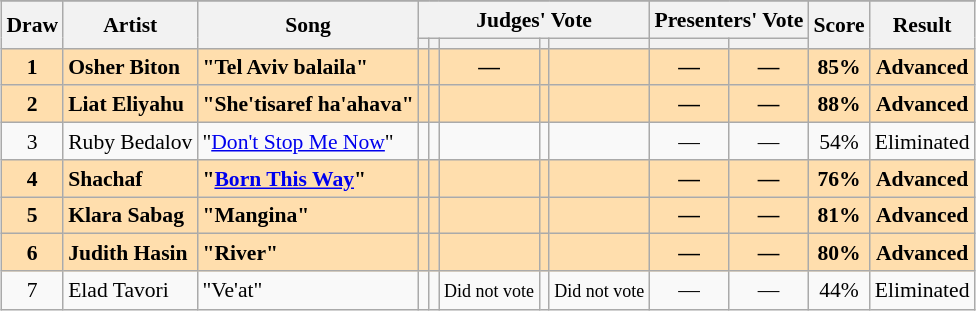<table class="sortable wikitable" style="margin: 1em auto 1em auto; text-align:center; font-size:90%; line-height:18px;">
<tr>
</tr>
<tr>
<th rowspan="2">Draw</th>
<th rowspan="2">Artist</th>
<th rowspan="2">Song</th>
<th colspan="5" class="unsortable">Judges' Vote</th>
<th colspan="2" class="unsortable">Presenters' Vote</th>
<th rowspan="2">Score</th>
<th rowspan="2">Result</th>
</tr>
<tr>
<th class="unsortable"></th>
<th class="unsortable"></th>
<th class="unsortable"></th>
<th class="unsortable"></th>
<th class="unsortable"></th>
<th class="unsortable"></th>
<th class="unsortable"></th>
</tr>
<tr style="font-weight:bold; background:#FFDEAD;">
<td>1</td>
<td align="left">Osher Biton</td>
<td align="left">"Tel Aviv balaila"</td>
<td></td>
<td></td>
<td>—</td>
<td></td>
<td></td>
<td>—</td>
<td>—</td>
<td>85%</td>
<td>Advanced</td>
</tr>
<tr style="font-weight:bold; background:#FFDEAD;">
<td>2</td>
<td align="left">Liat Eliyahu</td>
<td align="left">"She'tisaref ha'ahava"</td>
<td></td>
<td></td>
<td></td>
<td></td>
<td></td>
<td>—</td>
<td>—</td>
<td>88%</td>
<td>Advanced</td>
</tr>
<tr>
<td>3</td>
<td align="left">Ruby Bedalov</td>
<td align="left">"<a href='#'>Don't Stop Me Now</a>"</td>
<td></td>
<td></td>
<td></td>
<td></td>
<td></td>
<td>—</td>
<td>—</td>
<td>54%</td>
<td>Eliminated</td>
</tr>
<tr style="font-weight:bold; background:#FFDEAD;">
<td>4</td>
<td align="left">Shachaf</td>
<td align="left">"<a href='#'>Born This Way</a>"</td>
<td></td>
<td></td>
<td></td>
<td></td>
<td></td>
<td>—</td>
<td>—</td>
<td>76%</td>
<td>Advanced</td>
</tr>
<tr style="font-weight:bold; background:#FFDEAD;">
<td>5</td>
<td align="left">Klara Sabag</td>
<td align="left">"Mangina"</td>
<td></td>
<td></td>
<td></td>
<td></td>
<td></td>
<td>—</td>
<td>—</td>
<td>81%</td>
<td>Advanced</td>
</tr>
<tr style="font-weight:bold; background:#FFDEAD;">
<td>6</td>
<td align="left">Judith Hasin</td>
<td align="left">"River"</td>
<td></td>
<td></td>
<td></td>
<td></td>
<td></td>
<td>—</td>
<td>—</td>
<td>80%</td>
<td>Advanced</td>
</tr>
<tr>
<td>7</td>
<td align="left">Elad Tavori</td>
<td align="left">"Ve'at"</td>
<td></td>
<td></td>
<td><small>Did not vote</small></td>
<td></td>
<td><small>Did not vote</small></td>
<td>—</td>
<td>—</td>
<td>44%</td>
<td>Eliminated</td>
</tr>
</table>
